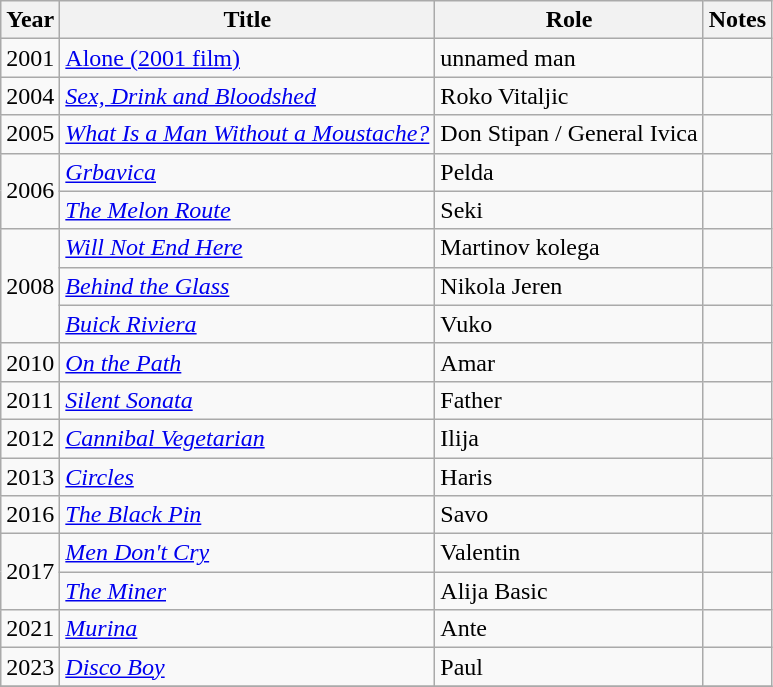<table class="wikitable sortable">
<tr>
<th>Year</th>
<th>Title</th>
<th>Role</th>
<th class="unsortable">Notes</th>
</tr>
<tr>
<td>2001</td>
<td><a href='#'>Alone (2001 film)</a></td>
<td>unnamed man</td>
</tr>
<tr>
<td>2004</td>
<td><em><a href='#'>Sex, Drink and Bloodshed</a></em></td>
<td>Roko Vitaljic</td>
<td></td>
</tr>
<tr>
<td>2005</td>
<td><em><a href='#'>What Is a Man Without a Moustache?</a></em></td>
<td>Don Stipan / General Ivica</td>
<td></td>
</tr>
<tr>
<td rowspan="2">2006</td>
<td><em><a href='#'>Grbavica</a></em></td>
<td>Pelda</td>
<td></td>
</tr>
<tr>
<td><em><a href='#'>The Melon Route</a></em></td>
<td>Seki</td>
<td></td>
</tr>
<tr>
<td rowspan="3">2008</td>
<td><em><a href='#'>Will Not End Here</a></em></td>
<td>Martinov kolega</td>
<td></td>
</tr>
<tr>
<td><em><a href='#'>Behind the Glass</a></em></td>
<td>Nikola Jeren</td>
<td></td>
</tr>
<tr>
<td><em><a href='#'>Buick Riviera</a></em></td>
<td>Vuko</td>
<td></td>
</tr>
<tr>
<td>2010</td>
<td><em><a href='#'>On the Path</a></em></td>
<td>Amar</td>
<td></td>
</tr>
<tr>
<td>2011</td>
<td><em><a href='#'>Silent Sonata</a></em></td>
<td>Father</td>
<td></td>
</tr>
<tr>
<td>2012</td>
<td><em><a href='#'>Cannibal Vegetarian</a></em></td>
<td>Ilija</td>
<td></td>
</tr>
<tr>
<td>2013</td>
<td><em><a href='#'>Circles</a></em></td>
<td>Haris</td>
<td></td>
</tr>
<tr>
<td>2016</td>
<td><em><a href='#'>The Black Pin </a></em></td>
<td>Savo</td>
<td></td>
</tr>
<tr>
<td rowspan="2">2017</td>
<td><em><a href='#'>Men Don't Cry</a></em></td>
<td>Valentin</td>
<td></td>
</tr>
<tr>
<td><em><a href='#'>The Miner</a></em></td>
<td>Alija Basic</td>
<td></td>
</tr>
<tr>
<td>2021</td>
<td><em><a href='#'>Murina</a></em></td>
<td>Ante</td>
<td></td>
</tr>
<tr>
<td>2023</td>
<td><em><a href='#'>Disco Boy</a></em></td>
<td>Paul</td>
<td></td>
</tr>
<tr>
</tr>
</table>
